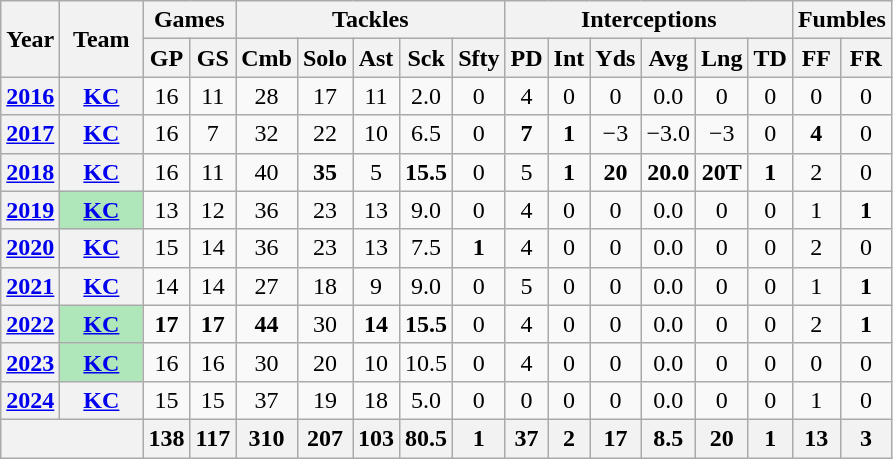<table class="wikitable" style="text-align:center;">
<tr>
<th rowspan="2">Year</th>
<th rowspan="2">Team</th>
<th colspan="2">Games</th>
<th colspan="5">Tackles</th>
<th colspan="6">Interceptions</th>
<th colspan="2">Fumbles</th>
</tr>
<tr>
<th>GP</th>
<th>GS</th>
<th>Cmb</th>
<th>Solo</th>
<th>Ast</th>
<th>Sck</th>
<th>Sfty</th>
<th>PD</th>
<th>Int</th>
<th>Yds</th>
<th>Avg</th>
<th>Lng</th>
<th>TD</th>
<th>FF</th>
<th>FR</th>
</tr>
<tr>
<th><a href='#'>2016</a></th>
<th><a href='#'>KC</a></th>
<td>16</td>
<td>11</td>
<td>28</td>
<td>17</td>
<td>11</td>
<td>2.0</td>
<td>0</td>
<td>4</td>
<td>0</td>
<td>0</td>
<td>0.0</td>
<td>0</td>
<td>0</td>
<td>0</td>
<td>0</td>
</tr>
<tr>
<th><a href='#'>2017</a></th>
<th><a href='#'>KC</a></th>
<td>16</td>
<td>7</td>
<td>32</td>
<td>22</td>
<td>10</td>
<td>6.5</td>
<td>0</td>
<td><strong>7</strong></td>
<td><strong>1</strong></td>
<td>−3</td>
<td>−3.0</td>
<td>−3</td>
<td>0</td>
<td><strong>4</strong></td>
<td>0</td>
</tr>
<tr>
<th><a href='#'>2018</a></th>
<th><a href='#'>KC</a></th>
<td>16</td>
<td>11</td>
<td>40</td>
<td><strong>35</strong></td>
<td>5</td>
<td><strong>15.5</strong></td>
<td>0</td>
<td>5</td>
<td><strong>1</strong></td>
<td><strong>20</strong></td>
<td><strong>20.0</strong></td>
<td><strong>20T</strong></td>
<td><strong>1</strong></td>
<td>2</td>
<td>0</td>
</tr>
<tr>
<th><a href='#'>2019</a></th>
<th style="background:#afe6ba; width:3em;"><a href='#'>KC</a></th>
<td>13</td>
<td>12</td>
<td>36</td>
<td>23</td>
<td>13</td>
<td>9.0</td>
<td>0</td>
<td>4</td>
<td>0</td>
<td>0</td>
<td>0.0</td>
<td>0</td>
<td>0</td>
<td>1</td>
<td><strong>1</strong></td>
</tr>
<tr>
<th><a href='#'>2020</a></th>
<th><a href='#'>KC</a></th>
<td>15</td>
<td>14</td>
<td>36</td>
<td>23</td>
<td>13</td>
<td>7.5</td>
<td><strong>1</strong></td>
<td>4</td>
<td>0</td>
<td>0</td>
<td>0.0</td>
<td>0</td>
<td>0</td>
<td>2</td>
<td>0</td>
</tr>
<tr>
<th><a href='#'>2021</a></th>
<th><a href='#'>KC</a></th>
<td>14</td>
<td>14</td>
<td>27</td>
<td>18</td>
<td>9</td>
<td>9.0</td>
<td>0</td>
<td>5</td>
<td>0</td>
<td>0</td>
<td>0.0</td>
<td>0</td>
<td>0</td>
<td>1</td>
<td><strong>1</strong></td>
</tr>
<tr>
<th><a href='#'>2022</a></th>
<th style="background:#afe6ba; width:3em;"><a href='#'>KC</a></th>
<td><strong>17</strong></td>
<td><strong>17</strong></td>
<td><strong>44</strong></td>
<td>30</td>
<td><strong>14</strong></td>
<td><strong>15.5</strong></td>
<td>0</td>
<td>4</td>
<td>0</td>
<td>0</td>
<td>0.0</td>
<td>0</td>
<td>0</td>
<td>2</td>
<td><strong>1</strong></td>
</tr>
<tr>
<th><a href='#'>2023</a></th>
<th style="background:#afe6ba; width:3em;"><a href='#'>KC</a></th>
<td>16</td>
<td>16</td>
<td>30</td>
<td>20</td>
<td>10</td>
<td>10.5</td>
<td>0</td>
<td>4</td>
<td>0</td>
<td>0</td>
<td>0.0</td>
<td>0</td>
<td>0</td>
<td>0</td>
<td>0</td>
</tr>
<tr>
<th><a href='#'>2024</a></th>
<th><a href='#'>KC</a></th>
<td>15</td>
<td>15</td>
<td>37</td>
<td>19</td>
<td>18</td>
<td>5.0</td>
<td>0</td>
<td>0</td>
<td>0</td>
<td>0</td>
<td>0.0</td>
<td>0</td>
<td>0</td>
<td>1</td>
<td>0</td>
</tr>
<tr>
<th colspan="2"></th>
<th>138</th>
<th>117</th>
<th>310</th>
<th>207</th>
<th>103</th>
<th>80.5</th>
<th>1</th>
<th>37</th>
<th>2</th>
<th>17</th>
<th>8.5</th>
<th>20</th>
<th>1</th>
<th>13</th>
<th>3</th>
</tr>
</table>
